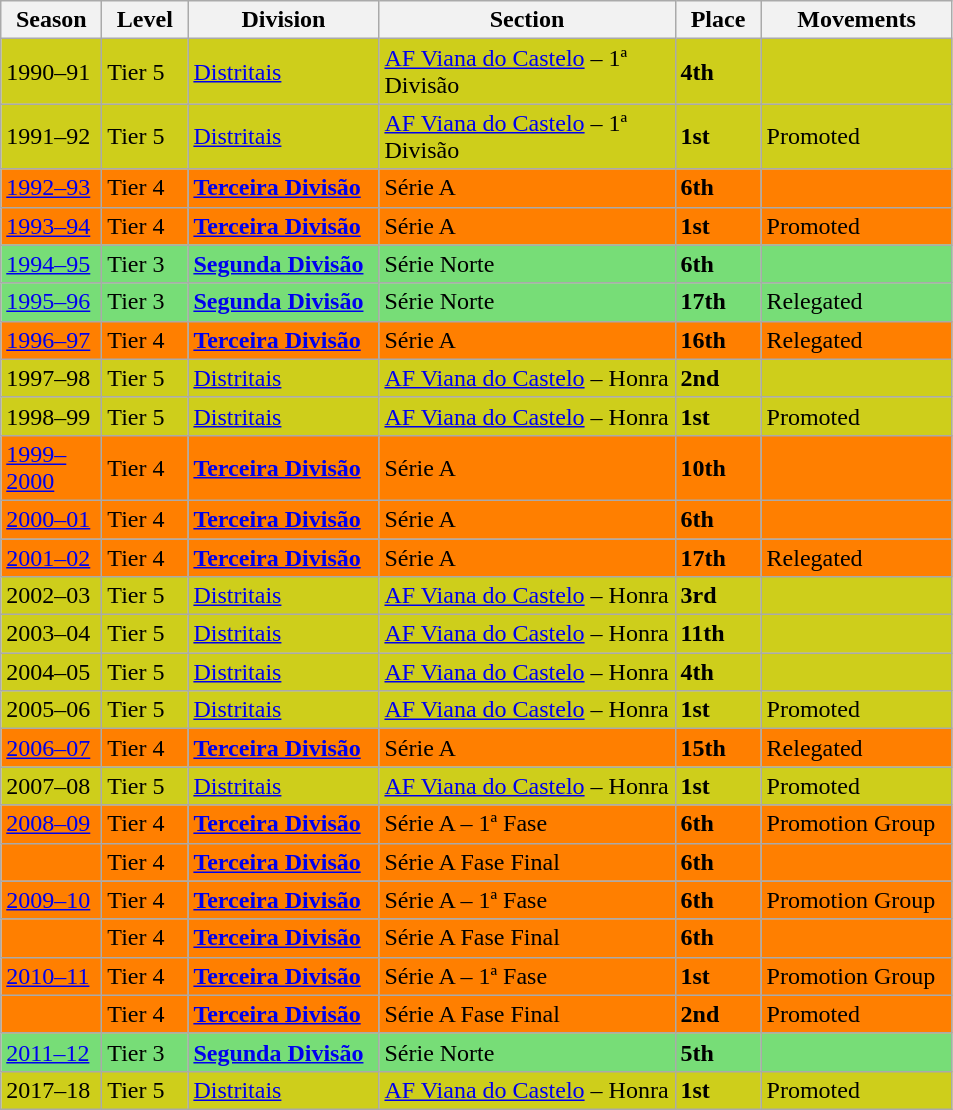<table class="wikitable" style="text-align: left;">
<tr>
<th style="width: 60px;"><strong>Season</strong></th>
<th style="width: 50px;"><strong>Level</strong></th>
<th style="width: 120px;"><strong>Division</strong></th>
<th style="width: 190px;"><strong>Section</strong></th>
<th style="width: 50px;"><strong>Place</strong></th>
<th style="width: 120px;"><strong>Movements</strong></th>
</tr>
<tr>
<td style="background:#CECE1B;">1990–91</td>
<td style="background:#CECE1B;">Tier 5</td>
<td style="background:#CECE1B;"><a href='#'>Distritais</a></td>
<td style="background:#CECE1B;"><a href='#'>AF Viana do Castelo</a> – 1ª Divisão</td>
<td style="background:#CECE1B;"><strong>4th</strong></td>
<td style="background:#CECE1B;"></td>
</tr>
<tr>
<td style="background:#CECE1B;">1991–92</td>
<td style="background:#CECE1B;">Tier 5</td>
<td style="background:#CECE1B;"><a href='#'>Distritais</a></td>
<td style="background:#CECE1B;"><a href='#'>AF Viana do Castelo</a> – 1ª Divisão</td>
<td style="background:#CECE1B;"><strong>1st</strong></td>
<td style="background:#CECE1B;">Promoted</td>
</tr>
<tr>
<td style="background:#FF7F00;"><a href='#'>1992–93</a></td>
<td style="background:#FF7F00;">Tier 4</td>
<td style="background:#FF7F00;"><strong><a href='#'>Terceira Divisão</a></strong></td>
<td style="background:#FF7F00;">Série A</td>
<td style="background:#FF7F00;"><strong>6th</strong></td>
<td style="background:#FF7F00;"></td>
</tr>
<tr>
<td style="background:#FF7F00;"><a href='#'>1993–94</a></td>
<td style="background:#FF7F00;">Tier 4</td>
<td style="background:#FF7F00;"><strong><a href='#'>Terceira Divisão</a></strong></td>
<td style="background:#FF7F00;">Série A</td>
<td style="background:#FF7F00;"><strong>1st</strong></td>
<td style="background:#FF7F00;">Promoted</td>
</tr>
<tr>
<td style="background:#77DD77;"><a href='#'>1994–95</a></td>
<td style="background:#77DD77;">Tier 3</td>
<td style="background:#77DD77;"><strong><a href='#'>Segunda Divisão</a></strong></td>
<td style="background:#77DD77;">Série Norte</td>
<td style="background:#77DD77;"><strong>6th</strong></td>
<td style="background:#77DD77;"></td>
</tr>
<tr>
<td style="background:#77DD77;"><a href='#'>1995–96</a></td>
<td style="background:#77DD77;">Tier 3</td>
<td style="background:#77DD77;"><strong><a href='#'>Segunda Divisão</a></strong></td>
<td style="background:#77DD77;">Série Norte</td>
<td style="background:#77DD77;"><strong>17th</strong></td>
<td style="background:#77DD77;">Relegated</td>
</tr>
<tr>
<td style="background:#FF7F00;"><a href='#'>1996–97</a></td>
<td style="background:#FF7F00;">Tier 4</td>
<td style="background:#FF7F00;"><strong><a href='#'>Terceira Divisão</a></strong></td>
<td style="background:#FF7F00;">Série A</td>
<td style="background:#FF7F00;"><strong>16th</strong></td>
<td style="background:#FF7F00;">Relegated</td>
</tr>
<tr>
<td style="background:#CECE1B;">1997–98</td>
<td style="background:#CECE1B;">Tier 5</td>
<td style="background:#CECE1B;"><a href='#'>Distritais</a></td>
<td style="background:#CECE1B;"><a href='#'>AF Viana do Castelo</a> – Honra</td>
<td style="background:#CECE1B;"><strong>2nd</strong></td>
<td style="background:#CECE1B;"></td>
</tr>
<tr>
<td style="background:#CECE1B;">1998–99</td>
<td style="background:#CECE1B;">Tier 5</td>
<td style="background:#CECE1B;"><a href='#'>Distritais</a></td>
<td style="background:#CECE1B;"><a href='#'>AF Viana do Castelo</a> – Honra</td>
<td style="background:#CECE1B;"><strong>1st</strong></td>
<td style="background:#CECE1B;">Promoted</td>
</tr>
<tr>
<td style="background:#FF7F00;"><a href='#'>1999–2000</a></td>
<td style="background:#FF7F00;">Tier 4</td>
<td style="background:#FF7F00;"><strong><a href='#'>Terceira Divisão</a></strong></td>
<td style="background:#FF7F00;">Série A</td>
<td style="background:#FF7F00;"><strong>10th</strong></td>
<td style="background:#FF7F00;"></td>
</tr>
<tr>
<td style="background:#FF7F00;"><a href='#'>2000–01</a></td>
<td style="background:#FF7F00;">Tier 4</td>
<td style="background:#FF7F00;"><strong><a href='#'>Terceira Divisão</a></strong></td>
<td style="background:#FF7F00;">Série A</td>
<td style="background:#FF7F00;"><strong>6th</strong></td>
<td style="background:#FF7F00;"></td>
</tr>
<tr>
<td style="background:#FF7F00;"><a href='#'>2001–02</a></td>
<td style="background:#FF7F00;">Tier 4</td>
<td style="background:#FF7F00;"><strong><a href='#'>Terceira Divisão</a></strong></td>
<td style="background:#FF7F00;">Série A</td>
<td style="background:#FF7F00;"><strong>17th</strong></td>
<td style="background:#FF7F00;">Relegated</td>
</tr>
<tr>
<td style="background:#CECE1B;">2002–03</td>
<td style="background:#CECE1B;">Tier 5</td>
<td style="background:#CECE1B;"><a href='#'>Distritais</a></td>
<td style="background:#CECE1B;"><a href='#'>AF Viana do Castelo</a> – Honra</td>
<td style="background:#CECE1B;"><strong>3rd</strong></td>
<td style="background:#CECE1B;"></td>
</tr>
<tr>
<td style="background:#CECE1B;">2003–04</td>
<td style="background:#CECE1B;">Tier 5</td>
<td style="background:#CECE1B;"><a href='#'>Distritais</a></td>
<td style="background:#CECE1B;"><a href='#'>AF Viana do Castelo</a> – Honra</td>
<td style="background:#CECE1B;"><strong>11th</strong></td>
<td style="background:#CECE1B;"></td>
</tr>
<tr>
<td style="background:#CECE1B;">2004–05</td>
<td style="background:#CECE1B;">Tier 5</td>
<td style="background:#CECE1B;"><a href='#'>Distritais</a></td>
<td style="background:#CECE1B;"><a href='#'>AF Viana do Castelo</a> – Honra</td>
<td style="background:#CECE1B;"><strong>4th</strong></td>
<td style="background:#CECE1B;"></td>
</tr>
<tr>
<td style="background:#CECE1B;">2005–06</td>
<td style="background:#CECE1B;">Tier 5</td>
<td style="background:#CECE1B;"><a href='#'>Distritais</a></td>
<td style="background:#CECE1B;"><a href='#'>AF Viana do Castelo</a> – Honra</td>
<td style="background:#CECE1B;"><strong>1st</strong></td>
<td style="background:#CECE1B;">Promoted</td>
</tr>
<tr>
<td style="background:#FF7F00;"><a href='#'>2006–07</a></td>
<td style="background:#FF7F00;">Tier 4</td>
<td style="background:#FF7F00;"><strong><a href='#'>Terceira Divisão</a></strong></td>
<td style="background:#FF7F00;">Série A</td>
<td style="background:#FF7F00;"><strong>15th</strong></td>
<td style="background:#FF7F00;">Relegated</td>
</tr>
<tr>
<td style="background:#CECE1B;">2007–08</td>
<td style="background:#CECE1B;">Tier 5</td>
<td style="background:#CECE1B;"><a href='#'>Distritais</a></td>
<td style="background:#CECE1B;"><a href='#'>AF Viana do Castelo</a> – Honra</td>
<td style="background:#CECE1B;"><strong>1st</strong></td>
<td style="background:#CECE1B;">Promoted</td>
</tr>
<tr>
<td style="background:#FF7F00;"><a href='#'>2008–09</a></td>
<td style="background:#FF7F00;">Tier 4</td>
<td style="background:#FF7F00;"><strong><a href='#'>Terceira Divisão</a></strong></td>
<td style="background:#FF7F00;">Série A – 1ª Fase</td>
<td style="background:#FF7F00;"><strong>6th</strong></td>
<td style="background:#FF7F00;">Promotion Group</td>
</tr>
<tr>
<td style="background:#FF7F00;"></td>
<td style="background:#FF7F00;">Tier 4</td>
<td style="background:#FF7F00;"><strong><a href='#'>Terceira Divisão</a></strong></td>
<td style="background:#FF7F00;">Série A Fase Final</td>
<td style="background:#FF7F00;"><strong>6th</strong></td>
<td style="background:#FF7F00;"></td>
</tr>
<tr>
<td style="background:#FF7F00;"><a href='#'>2009–10</a></td>
<td style="background:#FF7F00;">Tier 4</td>
<td style="background:#FF7F00;"><strong><a href='#'>Terceira Divisão</a></strong></td>
<td style="background:#FF7F00;">Série A – 1ª Fase</td>
<td style="background:#FF7F00;"><strong>6th</strong></td>
<td style="background:#FF7F00;">Promotion Group</td>
</tr>
<tr>
<td style="background:#FF7F00;"></td>
<td style="background:#FF7F00;">Tier 4</td>
<td style="background:#FF7F00;"><strong><a href='#'>Terceira Divisão</a></strong></td>
<td style="background:#FF7F00;">Série A Fase Final</td>
<td style="background:#FF7F00;"><strong>6th</strong></td>
<td style="background:#FF7F00;"></td>
</tr>
<tr>
<td style="background:#FF7F00;"><a href='#'>2010–11</a></td>
<td style="background:#FF7F00;">Tier 4</td>
<td style="background:#FF7F00;"><strong><a href='#'>Terceira Divisão</a></strong></td>
<td style="background:#FF7F00;">Série A – 1ª Fase</td>
<td style="background:#FF7F00;"><strong>1st</strong></td>
<td style="background:#FF7F00;">Promotion Group</td>
</tr>
<tr>
<td style="background:#FF7F00;"></td>
<td style="background:#FF7F00;">Tier 4</td>
<td style="background:#FF7F00;"><strong><a href='#'>Terceira Divisão</a></strong></td>
<td style="background:#FF7F00;">Série A Fase Final</td>
<td style="background:#FF7F00;"><strong>2nd</strong></td>
<td style="background:#FF7F00;">Promoted</td>
</tr>
<tr>
<td style="background:#77DD77;"><a href='#'>2011–12</a></td>
<td style="background:#77DD77;">Tier 3</td>
<td style="background:#77DD77;"><strong><a href='#'>Segunda Divisão</a></strong></td>
<td style="background:#77DD77;">Série Norte</td>
<td style="background:#77DD77;"><strong>5th</strong></td>
<td style="background:#77DD77;"></td>
</tr>
<tr>
<td style="background:#CECE1B;">2017–18</td>
<td style="background:#CECE1B;">Tier 5</td>
<td style="background:#CECE1B;"><a href='#'>Distritais</a></td>
<td style="background:#CECE1B;"><a href='#'>AF Viana do Castelo</a> – Honra</td>
<td style="background:#CECE1B;"><strong>1st</strong></td>
<td style="background:#CECE1B;">Promoted</td>
</tr>
</table>
